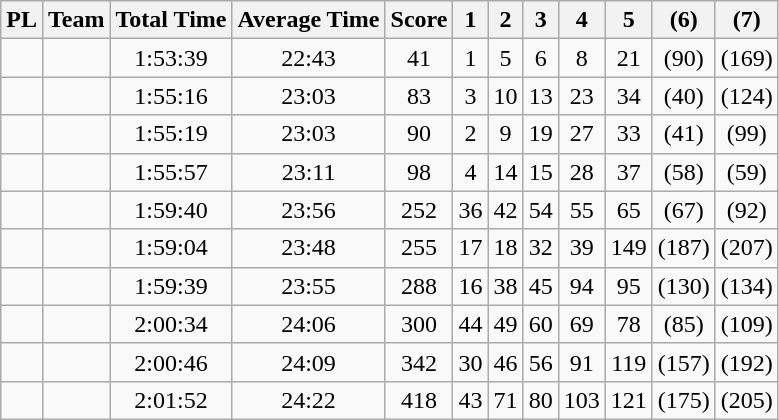<table class="wikitable sortable" style="text-align:center">
<tr>
<th>PL</th>
<th>Team</th>
<th>Total Time</th>
<th>Average Time</th>
<th>Score</th>
<th>1</th>
<th>2</th>
<th>3</th>
<th>4</th>
<th>5</th>
<th>(6)</th>
<th>(7)</th>
</tr>
<tr>
<td></td>
<td></td>
<td>1:53:39</td>
<td>22:43</td>
<td>41</td>
<td>1</td>
<td>5</td>
<td>6</td>
<td>8</td>
<td>21</td>
<td>(90)</td>
<td>(169)</td>
</tr>
<tr>
<td></td>
<td></td>
<td>1:55:16</td>
<td>23:03</td>
<td>83</td>
<td>3</td>
<td>10</td>
<td>13</td>
<td>23</td>
<td>34</td>
<td>(40)</td>
<td>(124)</td>
</tr>
<tr>
<td></td>
<td></td>
<td>1:55:19</td>
<td>23:03</td>
<td>90</td>
<td>2</td>
<td>9</td>
<td>19</td>
<td>27</td>
<td>33</td>
<td>(41)</td>
<td>(99)</td>
</tr>
<tr>
<td></td>
<td></td>
<td>1:55:57</td>
<td>23:11</td>
<td>98</td>
<td>4</td>
<td>14</td>
<td>15</td>
<td>28</td>
<td>37</td>
<td>(58)</td>
<td>(59)</td>
</tr>
<tr>
<td></td>
<td></td>
<td>1:59:40</td>
<td>23:56</td>
<td>252</td>
<td>36</td>
<td>42</td>
<td>54</td>
<td>55</td>
<td>65</td>
<td>(67)</td>
<td>(92)</td>
</tr>
<tr>
<td></td>
<td></td>
<td>1:59:04</td>
<td>23:48</td>
<td>255</td>
<td>17</td>
<td>18</td>
<td>32</td>
<td>39</td>
<td>149</td>
<td>(187)</td>
<td>(207)</td>
</tr>
<tr>
<td></td>
<td></td>
<td>1:59:39</td>
<td>23:55</td>
<td>288</td>
<td>16</td>
<td>38</td>
<td>45</td>
<td>94</td>
<td>95</td>
<td>(130)</td>
<td>(134)</td>
</tr>
<tr>
<td></td>
<td></td>
<td>2:00:34</td>
<td>24:06</td>
<td>300</td>
<td>44</td>
<td>49</td>
<td>60</td>
<td>69</td>
<td>78</td>
<td>(85)</td>
<td>(109)</td>
</tr>
<tr>
<td></td>
<td></td>
<td>2:00:46</td>
<td>24:09</td>
<td>342</td>
<td>30</td>
<td>46</td>
<td>56</td>
<td>91</td>
<td>119</td>
<td>(157)</td>
<td>(192)</td>
</tr>
<tr>
<td></td>
<td></td>
<td>2:01:52</td>
<td>24:22</td>
<td>418</td>
<td>43</td>
<td>71</td>
<td>80</td>
<td>103</td>
<td>121</td>
<td>(175)</td>
<td>(205)</td>
</tr>
</table>
